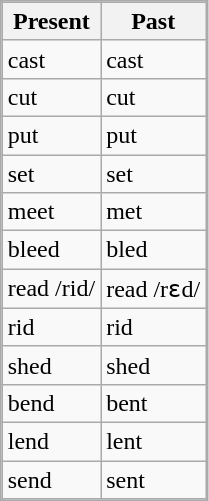<table class="wikitable" style="display: inline-block">
<tr>
<th>Present</th>
<th>Past</th>
</tr>
<tr>
<td>cast</td>
<td>cast</td>
</tr>
<tr>
<td>cut</td>
<td>cut</td>
</tr>
<tr>
<td>put</td>
<td>put</td>
</tr>
<tr>
<td>set</td>
<td>set</td>
</tr>
<tr>
<td>meet</td>
<td>met</td>
</tr>
<tr>
<td>bleed</td>
<td>bled</td>
</tr>
<tr>
<td>read /rid/</td>
<td>read /rɛd/</td>
</tr>
<tr>
<td>rid</td>
<td>rid</td>
</tr>
<tr>
<td>shed</td>
<td>shed</td>
</tr>
<tr>
<td>bend</td>
<td>bent</td>
</tr>
<tr>
<td>lend</td>
<td>lent</td>
</tr>
<tr>
<td>send</td>
<td>sent</td>
</tr>
</table>
